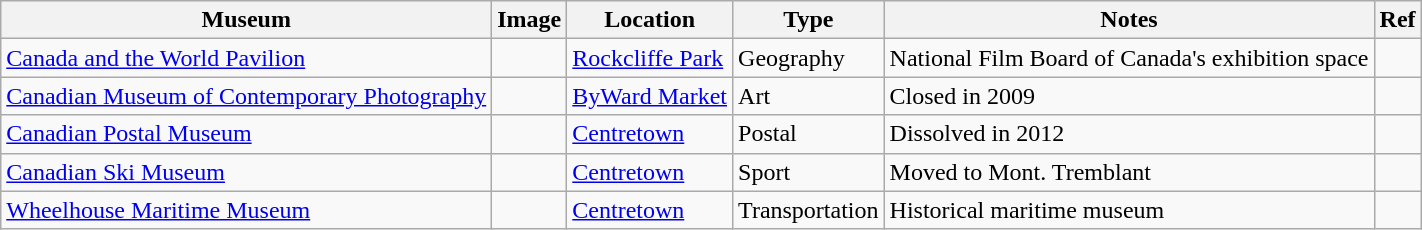<table class="wikitable">
<tr>
<th>Museum</th>
<th>Image</th>
<th>Location</th>
<th>Type</th>
<th>Notes</th>
<th>Ref</th>
</tr>
<tr>
<td><a href='#'>Canada and the World Pavilion</a></td>
<td></td>
<td><a href='#'>Rockcliffe Park</a></td>
<td>Geography</td>
<td>National Film Board of Canada's exhibition space</td>
<td></td>
</tr>
<tr>
<td><a href='#'>Canadian Museum of Contemporary Photography</a></td>
<td></td>
<td><a href='#'>ByWard Market</a></td>
<td>Art</td>
<td>Closed in 2009</td>
<td></td>
</tr>
<tr>
<td><a href='#'>Canadian Postal Museum</a></td>
<td></td>
<td><a href='#'>Centretown</a></td>
<td>Postal</td>
<td>Dissolved in 2012</td>
<td></td>
</tr>
<tr>
<td><a href='#'>Canadian Ski Museum</a></td>
<td></td>
<td><a href='#'>Centretown</a></td>
<td>Sport</td>
<td>Moved to Mont. Tremblant</td>
<td></td>
</tr>
<tr>
<td><a href='#'>Wheelhouse Maritime Museum</a></td>
<td></td>
<td><a href='#'>Centretown</a></td>
<td>Transportation</td>
<td>Historical maritime museum</td>
<td></td>
</tr>
</table>
